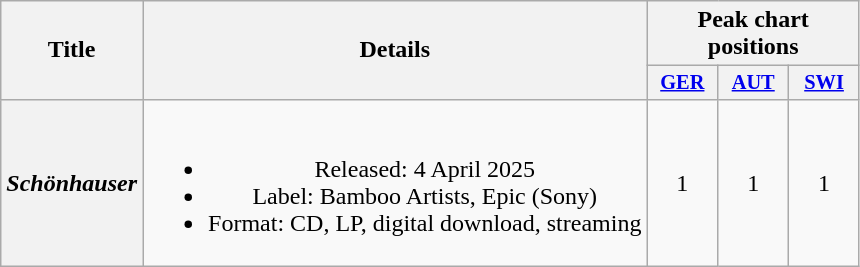<table class="wikitable plainrowheaders" style="text-align:center">
<tr>
<th scope="col" rowspan="2">Title</th>
<th scope="col" rowspan="2">Details</th>
<th scope="col" colspan="3">Peak chart positions</th>
</tr>
<tr>
<th scope="col" style="width:3em;font-size:85%"><a href='#'>GER</a><br></th>
<th scope="col" style="width:3em;font-size:85%"><a href='#'>AUT</a><br></th>
<th scope="col" style="width:3em;font-size:85%"><a href='#'>SWI</a><br></th>
</tr>
<tr>
<th scope="row"><em>Schönhauser</em></th>
<td><br><ul><li>Released: 4 April 2025</li><li>Label: Bamboo Artists, Epic (Sony)</li><li>Format: CD, LP, digital download, streaming</li></ul></td>
<td>1</td>
<td>1</td>
<td>1</td>
</tr>
</table>
